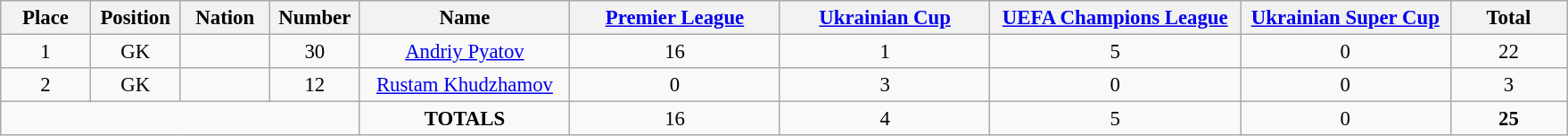<table class="wikitable" style="font-size: 95%; text-align: center;">
<tr>
<th width=60>Place</th>
<th width=60>Position</th>
<th width=60>Nation</th>
<th width=60>Number</th>
<th width=150>Name</th>
<th width=150><a href='#'>Premier League</a></th>
<th width=150><a href='#'>Ukrainian Cup</a></th>
<th width=180><a href='#'>UEFA Champions League</a></th>
<th width=150><a href='#'>Ukrainian Super Cup</a></th>
<th width=80><strong>Total</strong></th>
</tr>
<tr>
<td>1</td>
<td>GK</td>
<td></td>
<td>30</td>
<td><a href='#'>Andriy Pyatov</a></td>
<td>16</td>
<td>1</td>
<td>5</td>
<td>0</td>
<td>22</td>
</tr>
<tr>
<td>2</td>
<td>GK</td>
<td></td>
<td>12</td>
<td><a href='#'>Rustam Khudzhamov</a></td>
<td>0</td>
<td>3</td>
<td>0</td>
<td>0</td>
<td>3</td>
</tr>
<tr>
<td colspan="4"></td>
<td><strong>TOTALS</strong></td>
<td>16</td>
<td>4</td>
<td>5</td>
<td>0</td>
<td><strong>25</strong></td>
</tr>
</table>
